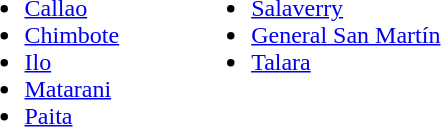<table>
<tr valign=top>
<td><br><ul><li><a href='#'>Callao</a></li><li><a href='#'>Chimbote</a></li><li><a href='#'>Ilo</a></li><li><a href='#'>Matarani</a></li><li><a href='#'>Paita</a></li></ul></td>
<td width=40></td>
<td><br><ul><li><a href='#'>Salaverry</a></li><li><a href='#'>General San Martín</a></li><li><a href='#'>Talara</a></li></ul></td>
</tr>
</table>
